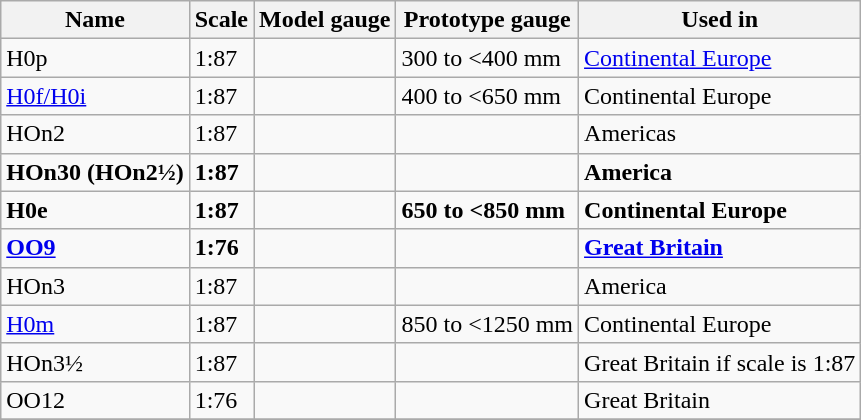<table class="wikitable">
<tr>
<th>Name</th>
<th>Scale</th>
<th>Model gauge</th>
<th>Prototype gauge</th>
<th>Used in</th>
</tr>
<tr>
<td>H0p</td>
<td>1:87</td>
<td></td>
<td>300 to <400 mm</td>
<td><a href='#'>Continental Europe</a></td>
</tr>
<tr>
<td><a href='#'>H0f/H0i</a></td>
<td>1:87</td>
<td></td>
<td>400 to <650 mm</td>
<td>Continental Europe</td>
</tr>
<tr>
<td>HOn2</td>
<td>1:87</td>
<td></td>
<td></td>
<td>Americas</td>
</tr>
<tr>
<td><strong>HOn30 (HOn2½)</strong></td>
<td><strong>1:87</strong></td>
<td><strong></strong></td>
<td><strong></strong></td>
<td><strong>America</strong></td>
</tr>
<tr>
<td><strong>H0e</strong></td>
<td><strong>1:87</strong></td>
<td><strong></strong></td>
<td><strong>650 to <850 mm</strong></td>
<td><strong>Continental Europe</strong></td>
</tr>
<tr>
<td><strong><a href='#'>OO9</a></strong></td>
<td><strong>1:76</strong></td>
<td><strong></strong></td>
<td><strong></strong></td>
<td><strong><a href='#'>Great Britain</a></strong></td>
</tr>
<tr>
<td>HOn3</td>
<td>1:87</td>
<td></td>
<td></td>
<td>America</td>
</tr>
<tr>
<td><a href='#'>H0m</a></td>
<td>1:87</td>
<td></td>
<td>850 to <1250 mm</td>
<td>Continental Europe</td>
</tr>
<tr>
<td>HOn3½</td>
<td>1:87</td>
<td></td>
<td></td>
<td>Great Britain if scale is 1:87</td>
</tr>
<tr>
<td>OO12</td>
<td>1:76</td>
<td></td>
<td></td>
<td>Great Britain</td>
</tr>
<tr>
</tr>
</table>
